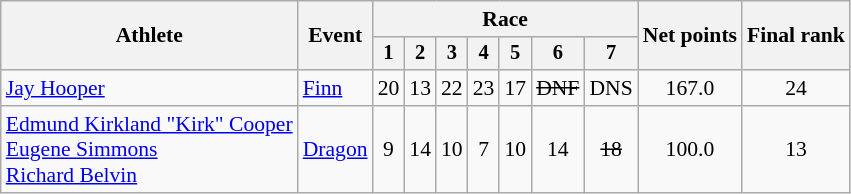<table class="wikitable" style="font-size:90%">
<tr>
<th rowspan=2>Athlete</th>
<th rowspan=2>Event</th>
<th colspan=7>Race</th>
<th rowspan=2>Net points</th>
<th rowspan=2>Final rank</th>
</tr>
<tr style="font-size:95%">
<th>1</th>
<th>2</th>
<th>3</th>
<th>4</th>
<th>5</th>
<th>6</th>
<th>7</th>
</tr>
<tr align=center>
<td align=left><a href='#'>Jay Hooper</a></td>
<td align=left><a href='#'>Finn</a></td>
<td>20</td>
<td>13</td>
<td>22</td>
<td>23</td>
<td>17</td>
<td><s>DNF</s></td>
<td>DNS</td>
<td>167.0</td>
<td>24</td>
</tr>
<tr align=center>
<td align=left><a href='#'>Edmund Kirkland "Kirk" Cooper</a> <br> <a href='#'>Eugene Simmons</a> <br><a href='#'>Richard Belvin</a></td>
<td align=left><a href='#'>Dragon</a></td>
<td>9</td>
<td>14</td>
<td>10</td>
<td>7</td>
<td>10</td>
<td>14</td>
<td><s>18</s></td>
<td>100.0</td>
<td>13</td>
</tr>
</table>
